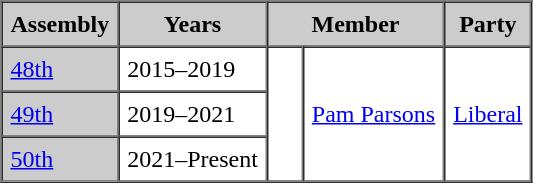<table border=1 cellpadding=5 cellspacing=0>
<tr bgcolor="CCCCCC">
<th>Assembly</th>
<th>Years</th>
<th colspan="2">Member</th>
<th>Party</th>
</tr>
<tr>
<td bgcolor="CCCCCC"><a href='#'>48th</a></td>
<td>2015–2019</td>
<td rowspan=3 >   </td>
<td rowspan=3><a href='#'>Pam Parsons</a></td>
<td rowspan=3><a href='#'>Liberal</a></td>
</tr>
<tr>
<td bgcolor="CCCCCC"><a href='#'>49th</a></td>
<td>2019–2021</td>
</tr>
<tr>
<td bgcolor="CCCCCC"><a href='#'>50th</a></td>
<td>2021–Present</td>
</tr>
</table>
